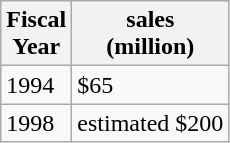<table class="wikitable sortable">
<tr>
<th>Fiscal<br>Year</th>
<th>sales<br>(million)</th>
</tr>
<tr>
<td>1994</td>
<td>$65</td>
</tr>
<tr>
<td>1998</td>
<td>estimated $200</td>
</tr>
</table>
